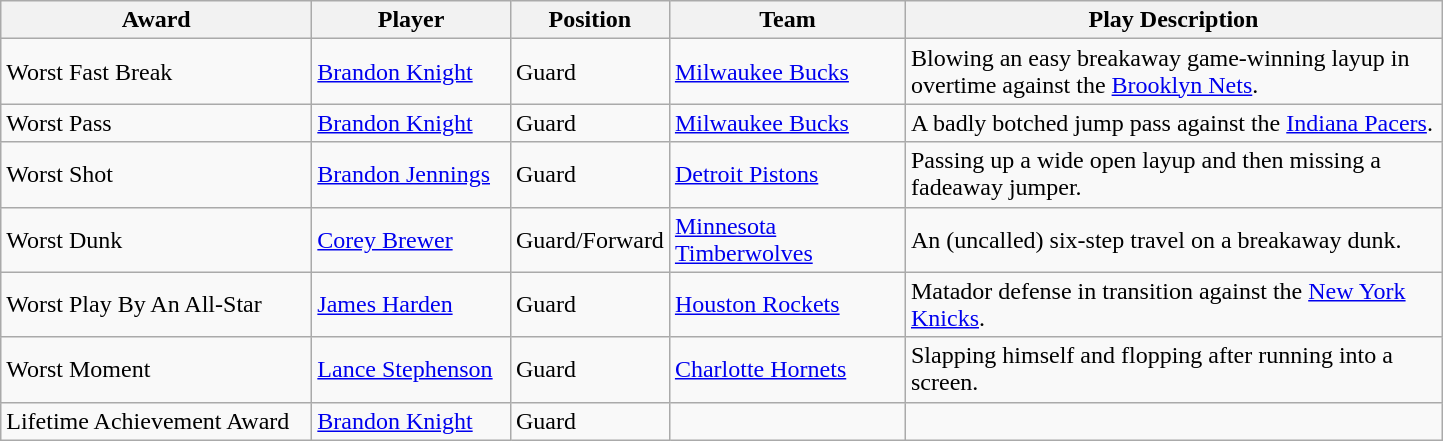<table class="wikitable sortable" style="text-align:left">
<tr>
<th style="width:200px;">Award</th>
<th style="width:125px;">Player</th>
<th style="width:20px;">Position</th>
<th style="width:150px;">Team</th>
<th style="width:350px;">Play Description</th>
</tr>
<tr>
<td>Worst Fast Break</td>
<td><a href='#'>Brandon Knight</a></td>
<td>Guard</td>
<td><a href='#'>Milwaukee Bucks</a></td>
<td>Blowing an easy breakaway game-winning layup in overtime against the <a href='#'>Brooklyn Nets</a>.</td>
</tr>
<tr>
<td>Worst Pass</td>
<td><a href='#'>Brandon Knight</a></td>
<td>Guard</td>
<td><a href='#'>Milwaukee Bucks</a></td>
<td>A badly botched jump pass against the <a href='#'>Indiana Pacers</a>.</td>
</tr>
<tr>
<td>Worst Shot</td>
<td><a href='#'>Brandon Jennings</a></td>
<td>Guard</td>
<td><a href='#'>Detroit Pistons</a></td>
<td>Passing up a wide open layup and then missing a fadeaway jumper.</td>
</tr>
<tr>
<td>Worst Dunk</td>
<td><a href='#'>Corey Brewer</a></td>
<td>Guard/Forward</td>
<td><a href='#'>Minnesota Timberwolves</a></td>
<td>An (uncalled) six-step travel on a breakaway dunk.</td>
</tr>
<tr>
<td>Worst Play By An All-Star</td>
<td><a href='#'>James Harden</a></td>
<td>Guard</td>
<td><a href='#'>Houston Rockets</a></td>
<td>Matador defense in transition against the <a href='#'>New York Knicks</a>.</td>
</tr>
<tr>
<td>Worst Moment</td>
<td><a href='#'>Lance Stephenson</a></td>
<td>Guard</td>
<td><a href='#'>Charlotte Hornets</a></td>
<td>Slapping himself and flopping after running into a screen.</td>
</tr>
<tr>
<td>Lifetime Achievement Award</td>
<td><a href='#'>Brandon Knight</a></td>
<td>Guard</td>
<td></td>
<td></td>
</tr>
</table>
